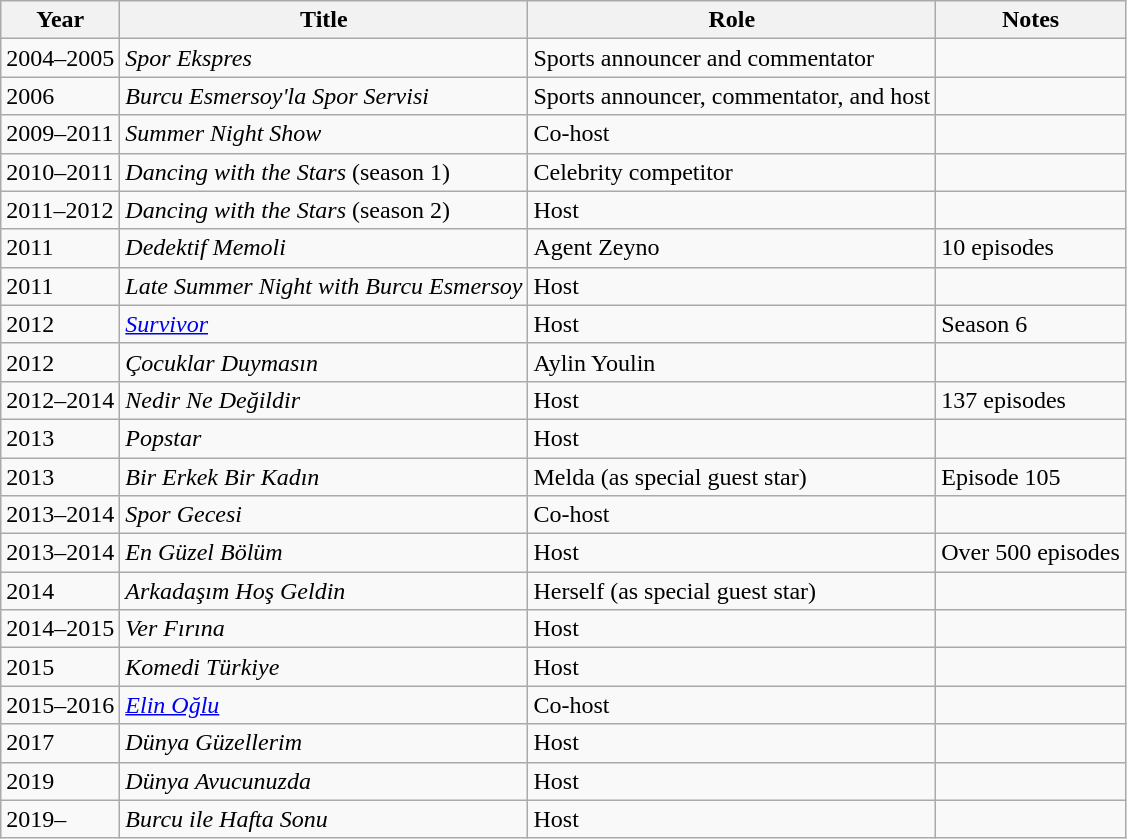<table class = "wikitable sortable">
<tr>
<th>Year</th>
<th>Title</th>
<th>Role</th>
<th>Notes</th>
</tr>
<tr>
<td>2004–2005</td>
<td><em>Spor Ekspres</em></td>
<td>Sports announcer and commentator</td>
<td></td>
</tr>
<tr>
<td>2006</td>
<td><em>Burcu Esmersoy'la Spor Servisi</em></td>
<td>Sports announcer, commentator, and host</td>
<td></td>
</tr>
<tr>
<td>2009–2011</td>
<td><em>Summer Night Show</em></td>
<td>Co-host</td>
<td></td>
</tr>
<tr>
<td>2010–2011</td>
<td><em>Dancing with the Stars</em> (season 1)</td>
<td>Celebrity competitor</td>
<td></td>
</tr>
<tr>
<td>2011–2012</td>
<td><em>Dancing with the Stars</em> (season 2)</td>
<td>Host</td>
<td></td>
</tr>
<tr>
<td>2011</td>
<td><em>Dedektif Memoli</em></td>
<td>Agent Zeyno</td>
<td>10 episodes</td>
</tr>
<tr>
<td>2011</td>
<td><em>Late Summer Night with Burcu Esmersoy</em></td>
<td>Host</td>
<td></td>
</tr>
<tr>
<td>2012</td>
<td><em><a href='#'>Survivor</a></em></td>
<td>Host</td>
<td>Season 6</td>
</tr>
<tr>
<td>2012</td>
<td><em>Çocuklar Duymasın</em></td>
<td>Aylin Youlin</td>
<td></td>
</tr>
<tr>
<td>2012–2014</td>
<td><em>Nedir Ne Değildir</em></td>
<td>Host</td>
<td>137 episodes</td>
</tr>
<tr>
<td>2013</td>
<td><em>Popstar</em></td>
<td>Host</td>
<td></td>
</tr>
<tr>
<td>2013</td>
<td><em>Bir Erkek Bir Kadın</em></td>
<td>Melda (as special guest star)</td>
<td>Episode 105</td>
</tr>
<tr>
<td>2013–2014</td>
<td><em>Spor Gecesi</em></td>
<td>Co-host</td>
<td></td>
</tr>
<tr>
<td>2013–2014</td>
<td><em>En Güzel Bölüm</em></td>
<td>Host</td>
<td>Over 500 episodes</td>
</tr>
<tr>
<td>2014</td>
<td><em>Arkadaşım Hoş Geldin</em></td>
<td>Herself (as special guest star)</td>
<td></td>
</tr>
<tr>
<td>2014–2015</td>
<td><em>Ver Fırına</em></td>
<td>Host</td>
<td></td>
</tr>
<tr>
<td>2015</td>
<td><em>Komedi Türkiye</em></td>
<td>Host</td>
<td></td>
</tr>
<tr>
<td>2015–2016</td>
<td><em><a href='#'>Elin Oğlu</a></em></td>
<td>Co-host</td>
<td></td>
</tr>
<tr>
<td>2017</td>
<td><em>Dünya Güzellerim</em></td>
<td>Host</td>
<td></td>
</tr>
<tr>
<td>2019</td>
<td><em>Dünya Avucunuzda</em></td>
<td>Host</td>
<td></td>
</tr>
<tr>
<td>2019–</td>
<td><em>Burcu ile Hafta Sonu</em></td>
<td>Host</td>
<td></td>
</tr>
</table>
